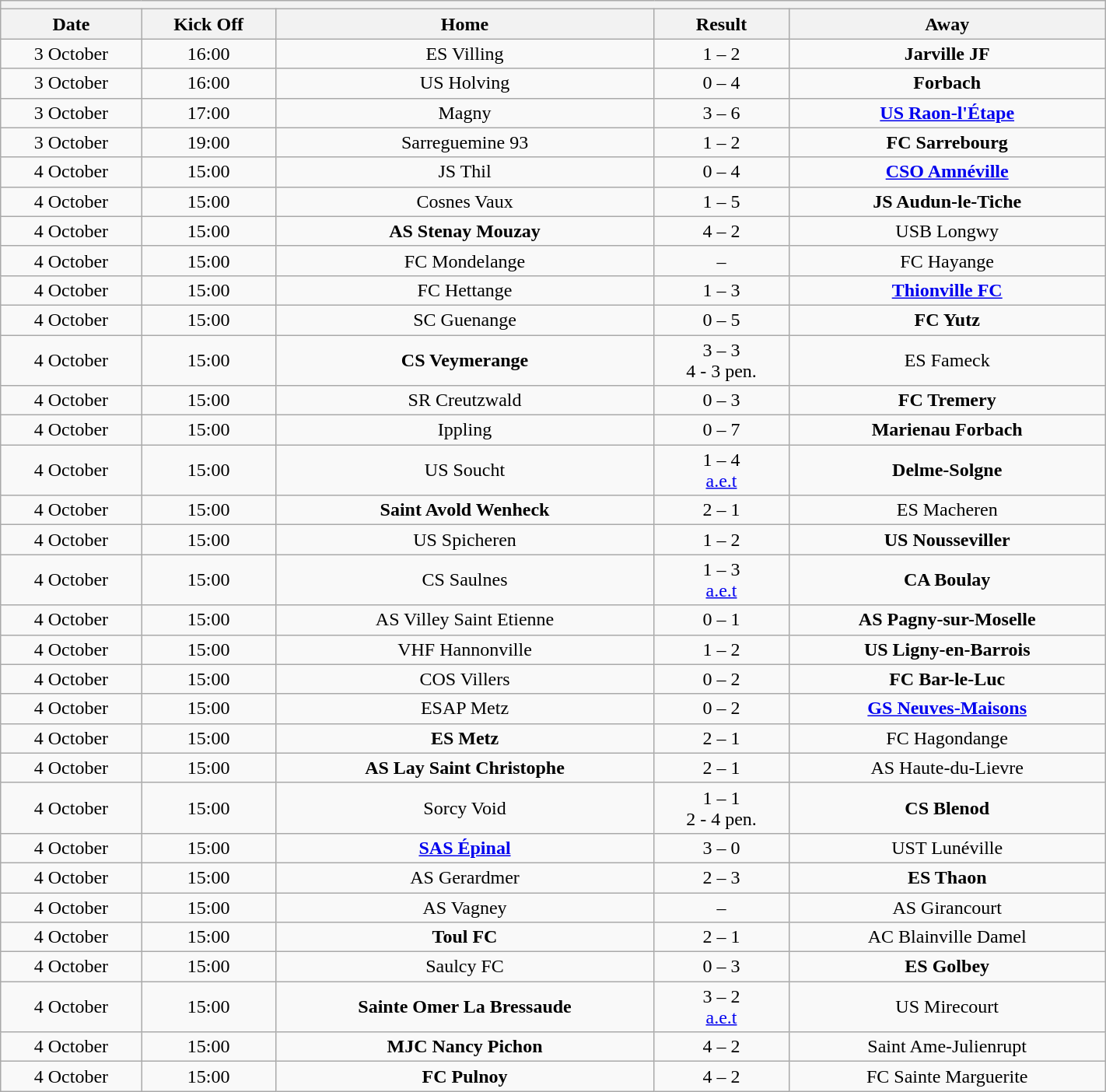<table class="wikitable collapsible collapsed" style="font-size: 100%; margin:0px;" width="75%">
<tr>
<th colspan="7" style="text-align:left;"></th>
</tr>
<tr>
<th><strong>Date</strong></th>
<th><strong>Kick Off</strong></th>
<th><strong>Home</strong></th>
<th><strong>Result</strong></th>
<th><strong>Away</strong></th>
</tr>
<tr>
<td align=center>3 October</td>
<td align=center>16:00</td>
<td align=center>ES Villing</td>
<td align=center>1 – 2</td>
<td align=center><strong>Jarville JF</strong></td>
</tr>
<tr>
<td align=center>3 October</td>
<td align=center>16:00</td>
<td align=center>US Holving</td>
<td align=center>0 – 4</td>
<td align=center><strong>Forbach</strong></td>
</tr>
<tr>
<td align=center>3 October</td>
<td align=center>17:00</td>
<td align=center>Magny</td>
<td align=center>3 – 6</td>
<td align=center><strong><a href='#'>US Raon-l'Étape</a></strong></td>
</tr>
<tr>
<td align=center>3 October</td>
<td align=center>19:00</td>
<td align=center>Sarreguemine 93</td>
<td align=center>1 – 2</td>
<td align=center><strong>FC Sarrebourg</strong></td>
</tr>
<tr>
<td align=center>4 October</td>
<td align=center>15:00</td>
<td align=center>JS Thil</td>
<td align=center>0 – 4</td>
<td align=center><strong><a href='#'>CSO Amnéville</a></strong></td>
</tr>
<tr>
<td align=center>4 October</td>
<td align=center>15:00</td>
<td align=center>Cosnes Vaux</td>
<td align=center>1 – 5</td>
<td align=center><strong>JS Audun-le-Tiche</strong></td>
</tr>
<tr>
<td align=center>4 October</td>
<td align=center>15:00</td>
<td align=center><strong>AS Stenay Mouzay</strong></td>
<td align=center>4 – 2</td>
<td align=center>USB Longwy</td>
</tr>
<tr>
<td align=center>4 October</td>
<td align=center>15:00</td>
<td align=center>FC Mondelange</td>
<td align=center>–</td>
<td align=center>FC Hayange</td>
</tr>
<tr>
<td align=center>4 October</td>
<td align=center>15:00</td>
<td align=center>FC Hettange</td>
<td align=center>1 – 3</td>
<td align=center><strong><a href='#'>Thionville FC</a></strong></td>
</tr>
<tr>
<td align=center>4 October</td>
<td align=center>15:00</td>
<td align=center>SC Guenange</td>
<td align=center>0 – 5</td>
<td align=center><strong>FC Yutz</strong></td>
</tr>
<tr>
<td align=center>4 October</td>
<td align=center>15:00</td>
<td align=center><strong>CS Veymerange</strong></td>
<td align=center>3 – 3 <br> 4 - 3 pen.</td>
<td align=center>ES Fameck</td>
</tr>
<tr>
<td align=center>4 October</td>
<td align=center>15:00</td>
<td align=center>SR Creutzwald</td>
<td align=center>0 – 3</td>
<td align=center><strong>FC Tremery</strong></td>
</tr>
<tr>
<td align=center>4 October</td>
<td align=center>15:00</td>
<td align=center>Ippling</td>
<td align=center>0 – 7</td>
<td align=center><strong>Marienau Forbach</strong></td>
</tr>
<tr>
<td align=center>4 October</td>
<td align=center>15:00</td>
<td align=center>US Soucht</td>
<td align=center>1 – 4 <br> <a href='#'>a.e.t</a></td>
<td align=center><strong>Delme-Solgne</strong></td>
</tr>
<tr>
<td align=center>4 October</td>
<td align=center>15:00</td>
<td align=center><strong>Saint Avold Wenheck</strong></td>
<td align=center>2 – 1</td>
<td align=center>ES Macheren</td>
</tr>
<tr>
<td align=center>4 October</td>
<td align=center>15:00</td>
<td align=center>US Spicheren</td>
<td align=center>1 – 2</td>
<td align=center><strong>US Nousseviller</strong></td>
</tr>
<tr>
<td align=center>4 October</td>
<td align=center>15:00</td>
<td align=center>CS Saulnes</td>
<td align=center>1 – 3 <br> <a href='#'>a.e.t</a></td>
<td align=center><strong>CA Boulay</strong></td>
</tr>
<tr>
<td align=center>4 October</td>
<td align=center>15:00</td>
<td align=center>AS Villey Saint Etienne</td>
<td align=center>0 – 1</td>
<td align=center><strong>AS Pagny-sur-Moselle</strong></td>
</tr>
<tr>
<td align=center>4 October</td>
<td align=center>15:00</td>
<td align=center>VHF Hannonville</td>
<td align=center>1 – 2</td>
<td align=center><strong>US Ligny-en-Barrois</strong></td>
</tr>
<tr>
<td align=center>4 October</td>
<td align=center>15:00</td>
<td align=center>COS Villers</td>
<td align=center>0 – 2</td>
<td align=center><strong>FC Bar-le-Luc</strong></td>
</tr>
<tr>
<td align=center>4 October</td>
<td align=center>15:00</td>
<td align=center>ESAP Metz</td>
<td align=center>0 – 2</td>
<td align=center><strong><a href='#'>GS Neuves-Maisons</a></strong></td>
</tr>
<tr>
<td align=center>4 October</td>
<td align=center>15:00</td>
<td align=center><strong>ES Metz</strong></td>
<td align=center>2 – 1</td>
<td align=center>FC Hagondange</td>
</tr>
<tr>
<td align=center>4 October</td>
<td align=center>15:00</td>
<td align=center><strong>AS Lay Saint Christophe</strong></td>
<td align=center>2 – 1</td>
<td align=center>AS Haute-du-Lievre</td>
</tr>
<tr>
<td align=center>4 October</td>
<td align=center>15:00</td>
<td align=center>Sorcy Void</td>
<td align=center>1 – 1 <br> 2 - 4 pen.</td>
<td align=center><strong>CS Blenod</strong></td>
</tr>
<tr>
<td align=center>4 October</td>
<td align=center>15:00</td>
<td align=center><strong><a href='#'>SAS Épinal</a></strong></td>
<td align=center>3 – 0</td>
<td align=center>UST Lunéville</td>
</tr>
<tr>
<td align=center>4 October</td>
<td align=center>15:00</td>
<td align=center>AS Gerardmer</td>
<td align=center>2 – 3</td>
<td align=center><strong>ES Thaon</strong></td>
</tr>
<tr>
<td align=center>4 October</td>
<td align=center>15:00</td>
<td align=center>AS Vagney</td>
<td align=center>–</td>
<td align=center>AS Girancourt</td>
</tr>
<tr>
<td align=center>4 October</td>
<td align=center>15:00</td>
<td align=center><strong>Toul FC</strong></td>
<td align=center>2 – 1</td>
<td align=center>AC Blainville Damel</td>
</tr>
<tr>
<td align=center>4 October</td>
<td align=center>15:00</td>
<td align=center>Saulcy FC</td>
<td align=center>0 – 3</td>
<td align=center><strong>ES Golbey</strong></td>
</tr>
<tr>
<td align=center>4 October</td>
<td align=center>15:00</td>
<td align=center><strong>Sainte Omer La Bressaude</strong></td>
<td align=center>3 – 2 <br> <a href='#'>a.e.t</a></td>
<td align=center>US Mirecourt</td>
</tr>
<tr>
<td align=center>4 October</td>
<td align=center>15:00</td>
<td align=center><strong>MJC Nancy Pichon</strong></td>
<td align=center>4 – 2</td>
<td align=center>Saint Ame-Julienrupt</td>
</tr>
<tr>
<td align=center>4 October</td>
<td align=center>15:00</td>
<td align=center><strong>FC Pulnoy</strong></td>
<td align=center>4 – 2</td>
<td align=center>FC Sainte Marguerite</td>
</tr>
</table>
